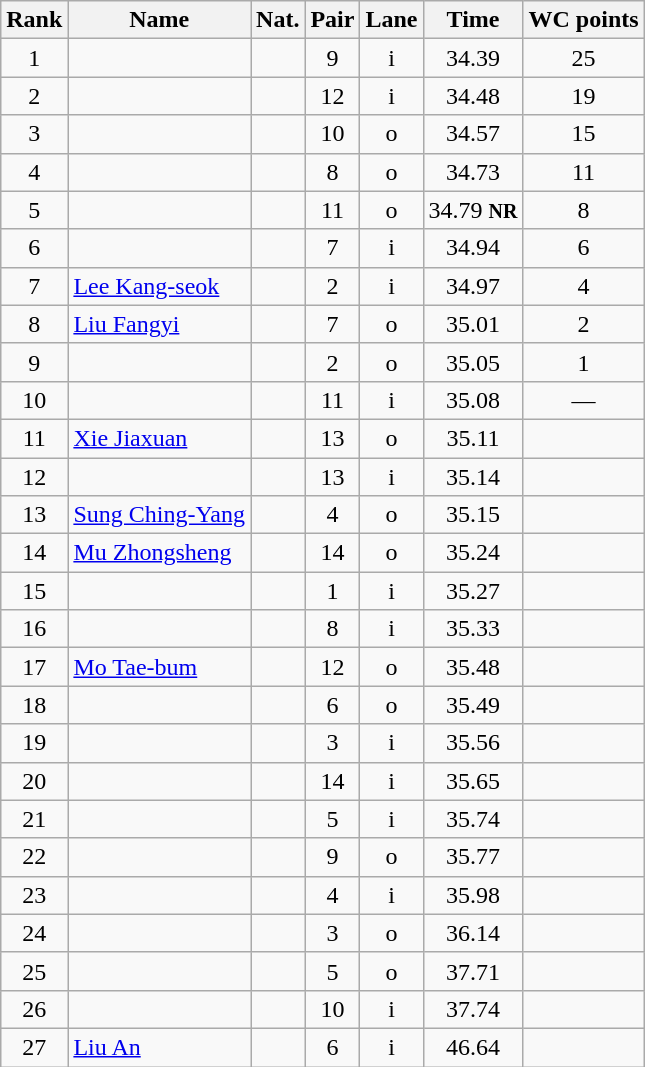<table class="wikitable sortable" style="text-align:center">
<tr>
<th>Rank</th>
<th>Name</th>
<th>Nat.</th>
<th>Pair</th>
<th>Lane</th>
<th>Time</th>
<th>WC points</th>
</tr>
<tr>
<td>1</td>
<td align=left></td>
<td></td>
<td>9</td>
<td>i</td>
<td>34.39</td>
<td>25</td>
</tr>
<tr>
<td>2</td>
<td align=left></td>
<td></td>
<td>12</td>
<td>i</td>
<td>34.48</td>
<td>19</td>
</tr>
<tr>
<td>3</td>
<td align=left></td>
<td></td>
<td>10</td>
<td>o</td>
<td>34.57</td>
<td>15</td>
</tr>
<tr>
<td>4</td>
<td align=left></td>
<td></td>
<td>8</td>
<td>o</td>
<td>34.73</td>
<td>11</td>
</tr>
<tr>
<td>5</td>
<td align=left></td>
<td></td>
<td>11</td>
<td>o</td>
<td>34.79 <strong><small>NR</small></strong></td>
<td>8</td>
</tr>
<tr>
<td>6</td>
<td align=left></td>
<td></td>
<td>7</td>
<td>i</td>
<td>34.94</td>
<td>6</td>
</tr>
<tr>
<td>7</td>
<td align=left><a href='#'>Lee Kang-seok</a></td>
<td></td>
<td>2</td>
<td>i</td>
<td>34.97</td>
<td>4</td>
</tr>
<tr>
<td>8</td>
<td align=left><a href='#'>Liu Fangyi</a></td>
<td></td>
<td>7</td>
<td>o</td>
<td>35.01</td>
<td>2</td>
</tr>
<tr>
<td>9</td>
<td align=left></td>
<td></td>
<td>2</td>
<td>o</td>
<td>35.05</td>
<td>1</td>
</tr>
<tr>
<td>10</td>
<td align=left></td>
<td></td>
<td>11</td>
<td>i</td>
<td>35.08</td>
<td>—</td>
</tr>
<tr>
<td>11</td>
<td align=left><a href='#'>Xie Jiaxuan</a></td>
<td></td>
<td>13</td>
<td>o</td>
<td>35.11</td>
<td></td>
</tr>
<tr>
<td>12</td>
<td align=left></td>
<td></td>
<td>13</td>
<td>i</td>
<td>35.14</td>
<td></td>
</tr>
<tr>
<td>13</td>
<td align=left><a href='#'>Sung Ching-Yang</a></td>
<td></td>
<td>4</td>
<td>o</td>
<td>35.15</td>
<td></td>
</tr>
<tr>
<td>14</td>
<td align=left><a href='#'>Mu Zhongsheng</a></td>
<td></td>
<td>14</td>
<td>o</td>
<td>35.24</td>
<td></td>
</tr>
<tr>
<td>15</td>
<td align=left></td>
<td></td>
<td>1</td>
<td>i</td>
<td>35.27</td>
<td></td>
</tr>
<tr>
<td>16</td>
<td align=left></td>
<td></td>
<td>8</td>
<td>i</td>
<td>35.33</td>
<td></td>
</tr>
<tr>
<td>17</td>
<td align=left><a href='#'>Mo Tae-bum</a></td>
<td></td>
<td>12</td>
<td>o</td>
<td>35.48</td>
<td></td>
</tr>
<tr>
<td>18</td>
<td align=left></td>
<td></td>
<td>6</td>
<td>o</td>
<td>35.49</td>
<td></td>
</tr>
<tr>
<td>19</td>
<td align=left></td>
<td></td>
<td>3</td>
<td>i</td>
<td>35.56</td>
<td></td>
</tr>
<tr>
<td>20</td>
<td align=left></td>
<td></td>
<td>14</td>
<td>i</td>
<td>35.65</td>
<td></td>
</tr>
<tr>
<td>21</td>
<td align=left></td>
<td></td>
<td>5</td>
<td>i</td>
<td>35.74</td>
<td></td>
</tr>
<tr>
<td>22</td>
<td align=left></td>
<td></td>
<td>9</td>
<td>o</td>
<td>35.77</td>
<td></td>
</tr>
<tr>
<td>23</td>
<td align=left></td>
<td></td>
<td>4</td>
<td>i</td>
<td>35.98</td>
<td></td>
</tr>
<tr>
<td>24</td>
<td align=left></td>
<td></td>
<td>3</td>
<td>o</td>
<td>36.14</td>
<td></td>
</tr>
<tr>
<td>25</td>
<td align=left></td>
<td></td>
<td>5</td>
<td>o</td>
<td>37.71</td>
<td></td>
</tr>
<tr>
<td>26</td>
<td align=left></td>
<td></td>
<td>10</td>
<td>i</td>
<td>37.74</td>
<td></td>
</tr>
<tr>
<td>27</td>
<td align=left><a href='#'>Liu An</a></td>
<td></td>
<td>6</td>
<td>i</td>
<td>46.64</td>
<td></td>
</tr>
</table>
